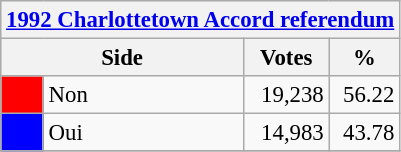<table class="wikitable" style="font-size: 95%; clear:both">
<tr style="background-color:#E9E9E9">
<th colspan=4><a href='#'>1992 Charlottetown Accord referendum</a></th>
</tr>
<tr style="background-color:#E9E9E9">
<th colspan=2 style="width: 130px">Side</th>
<th style="width: 50px">Votes</th>
<th style="width: 40px">%</th>
</tr>
<tr>
<td bgcolor="red"></td>
<td>Non</td>
<td align="right">19,238</td>
<td align="right">56.22</td>
</tr>
<tr>
<td bgcolor="blue"></td>
<td>Oui</td>
<td align="right">14,983</td>
<td align="right">43.78</td>
</tr>
<tr>
</tr>
</table>
